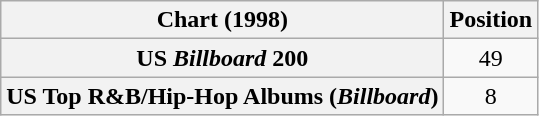<table class="wikitable sortable plainrowheaders" style="text-align:center">
<tr>
<th scope="col">Chart (1998)</th>
<th scope="col">Position</th>
</tr>
<tr>
<th scope="row">US <em>Billboard</em> 200</th>
<td>49</td>
</tr>
<tr>
<th scope="row">US Top R&B/Hip-Hop Albums (<em>Billboard</em>)</th>
<td>8</td>
</tr>
</table>
